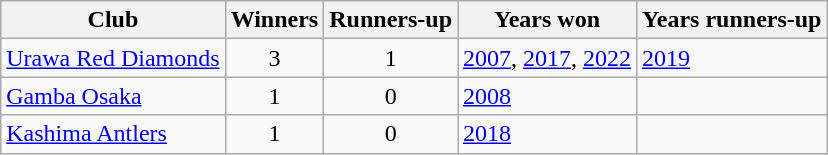<table class="wikitable sortable">
<tr>
<th>Club</th>
<th>Winners</th>
<th>Runners-up</th>
<th class="unsortable">Years won</th>
<th class="unsortable">Years runners-up</th>
</tr>
<tr>
<td><a href='#'>Urawa Red Diamonds</a></td>
<td style="text-align:center">3</td>
<td style="text-align:center">1</td>
<td align="left"><a href='#'>2007</a>, <a href='#'>2017</a>, <a href='#'>2022</a></td>
<td align="left"><a href='#'>2019</a></td>
</tr>
<tr>
<td><a href='#'>Gamba Osaka</a></td>
<td style="text-align:center">1</td>
<td style="text-align:center">0</td>
<td align="left"><a href='#'>2008</a></td>
<td></td>
</tr>
<tr>
<td><a href='#'>Kashima Antlers</a></td>
<td style="text-align:center">1</td>
<td style="text-align:center">0</td>
<td align="left"><a href='#'>2018</a></td>
<td></td>
</tr>
</table>
